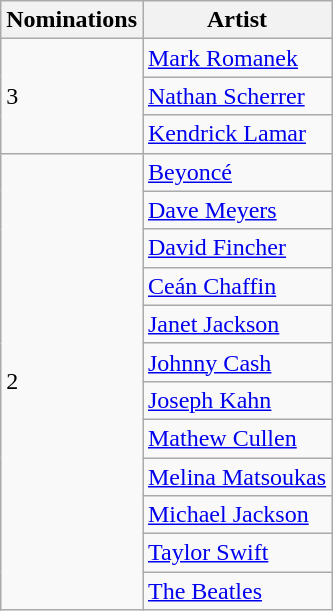<table class="wikitable">
<tr>
<th>Nominations</th>
<th>Artist</th>
</tr>
<tr>
<td rowspan="3">3</td>
<td><a href='#'>Mark Romanek</a></td>
</tr>
<tr>
<td><a href='#'>Nathan Scherrer</a></td>
</tr>
<tr>
<td><a href='#'>Kendrick Lamar</a></td>
</tr>
<tr>
<td rowspan="12">2</td>
<td><a href='#'>Beyoncé</a></td>
</tr>
<tr>
<td><a href='#'>Dave Meyers</a></td>
</tr>
<tr>
<td><a href='#'>David Fincher</a></td>
</tr>
<tr>
<td><a href='#'>Ceán Chaffin</a></td>
</tr>
<tr>
<td><a href='#'>Janet Jackson</a></td>
</tr>
<tr>
<td><a href='#'>Johnny Cash</a></td>
</tr>
<tr>
<td><a href='#'>Joseph Kahn</a></td>
</tr>
<tr>
<td><a href='#'>Mathew Cullen</a></td>
</tr>
<tr>
<td><a href='#'>Melina Matsoukas</a></td>
</tr>
<tr>
<td><a href='#'>Michael Jackson</a></td>
</tr>
<tr>
<td><a href='#'>Taylor Swift</a></td>
</tr>
<tr>
<td><a href='#'>The Beatles</a></td>
</tr>
</table>
